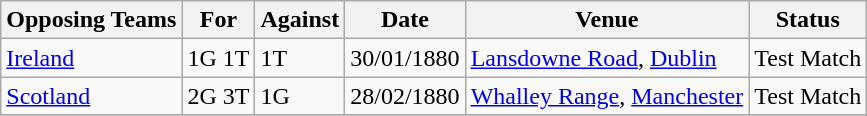<table class="wikitable">
<tr>
<th>Opposing Teams</th>
<th>For</th>
<th>Against</th>
<th>Date</th>
<th>Venue</th>
<th>Status</th>
</tr>
<tr>
<td><a href='#'>Ireland</a></td>
<td>1G 1T</td>
<td>1T</td>
<td>30/01/1880</td>
<td><a href='#'>Lansdowne Road</a>, <a href='#'>Dublin</a></td>
<td>Test Match</td>
</tr>
<tr>
<td><a href='#'>Scotland</a></td>
<td>2G 3T</td>
<td>1G</td>
<td>28/02/1880</td>
<td><a href='#'>Whalley Range</a>, <a href='#'>Manchester</a></td>
<td>Test Match</td>
</tr>
<tr>
</tr>
</table>
